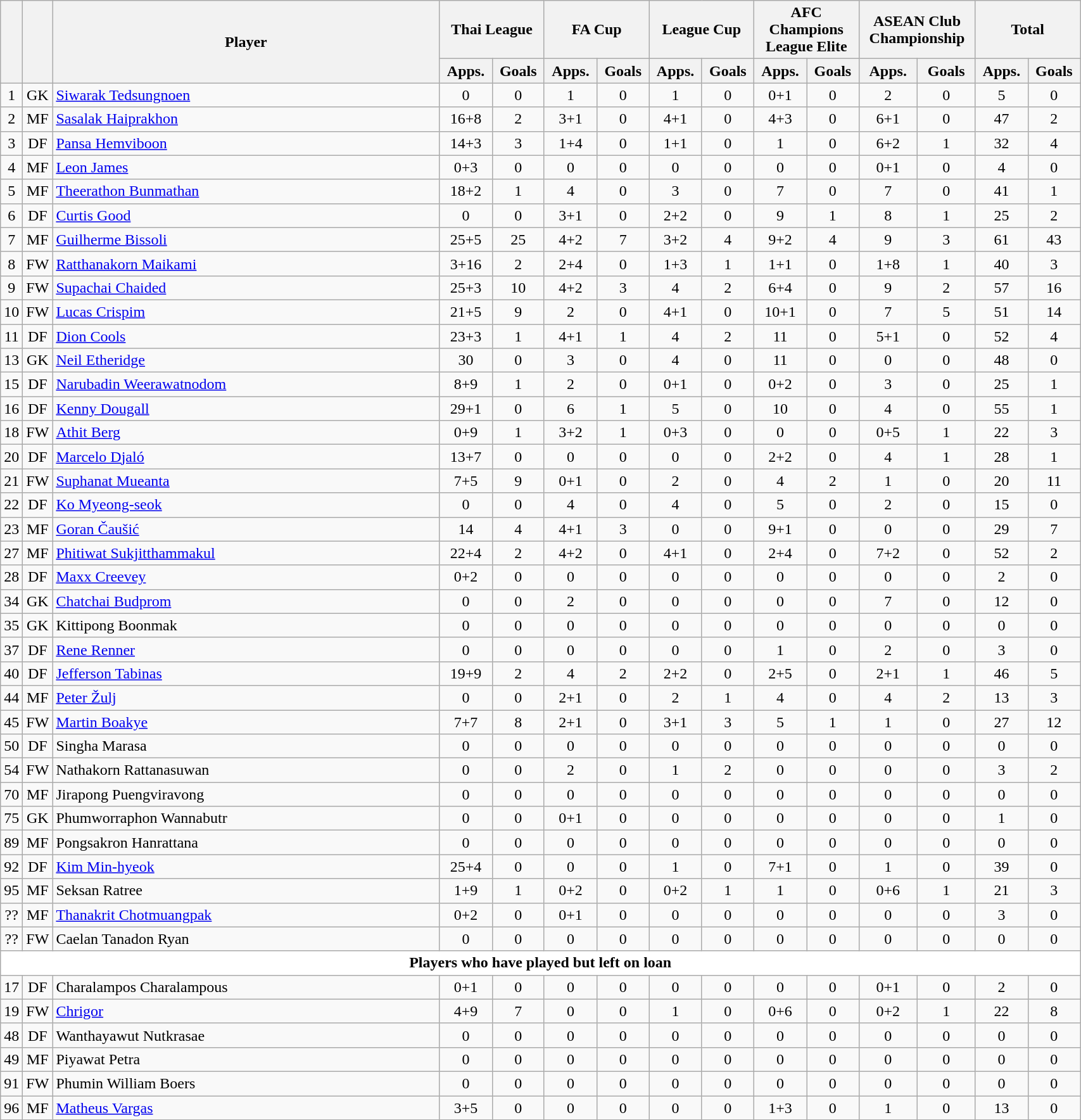<table class="wikitable" style="text-align:center; font-size:100%; width:90%;">
<tr>
<th rowspan=2></th>
<th rowspan=2></th>
<th rowspan=2 width="400">Player</th>
<th colspan=2 width="200">Thai League</th>
<th colspan=2 width="200">FA Cup</th>
<th colspan=2 width="200">League Cup</th>
<th colspan=2 width="200">AFC Champions League Elite</th>
<th colspan=2 width="200">ASEAN Club Championship</th>
<th colspan=2 width="200">Total</th>
</tr>
<tr>
<th>Apps.</th>
<th>Goals</th>
<th>Apps.</th>
<th>Goals</th>
<th>Apps.</th>
<th>Goals</th>
<th>Apps.</th>
<th>Goals</th>
<th>Apps.</th>
<th>Goals</th>
<th>Apps.</th>
<th>Goals</th>
</tr>
<tr>
<td>1</td>
<td>GK</td>
<td style="text-align:left"> <a href='#'>Siwarak Tedsungnoen</a></td>
<td>0</td>
<td>0</td>
<td>1</td>
<td>0</td>
<td>1</td>
<td>0</td>
<td>0+1</td>
<td>0</td>
<td>2</td>
<td>0</td>
<td>5</td>
<td>0</td>
</tr>
<tr>
<td>2</td>
<td>MF</td>
<td style="text-align:left"> <a href='#'>Sasalak Haiprakhon</a></td>
<td>16+8</td>
<td>2</td>
<td>3+1</td>
<td>0</td>
<td>4+1</td>
<td>0</td>
<td>4+3</td>
<td>0</td>
<td>6+1</td>
<td>0</td>
<td>47</td>
<td>2</td>
</tr>
<tr>
<td>3</td>
<td>DF</td>
<td style="text-align:left"> <a href='#'>Pansa Hemviboon</a></td>
<td>14+3</td>
<td>3</td>
<td>1+4</td>
<td>0</td>
<td>1+1</td>
<td>0</td>
<td>1</td>
<td>0</td>
<td>6+2</td>
<td>1</td>
<td>32</td>
<td>4</td>
</tr>
<tr>
<td>4</td>
<td>MF</td>
<td style="text-align:left"> <a href='#'>Leon James</a></td>
<td>0+3</td>
<td>0</td>
<td>0</td>
<td>0</td>
<td>0</td>
<td>0</td>
<td>0</td>
<td>0</td>
<td>0+1</td>
<td>0</td>
<td>4</td>
<td>0</td>
</tr>
<tr>
<td>5</td>
<td>MF</td>
<td style="text-align:left"> <a href='#'>Theerathon Bunmathan</a></td>
<td>18+2</td>
<td>1</td>
<td>4</td>
<td>0</td>
<td>3</td>
<td>0</td>
<td>7</td>
<td>0</td>
<td>7</td>
<td>0</td>
<td>41</td>
<td>1</td>
</tr>
<tr>
<td>6</td>
<td>DF</td>
<td style="text-align:left"> <a href='#'>Curtis Good</a></td>
<td>0</td>
<td>0</td>
<td>3+1</td>
<td>0</td>
<td>2+2</td>
<td>0</td>
<td>9</td>
<td>1</td>
<td>8</td>
<td>1</td>
<td>25</td>
<td>2</td>
</tr>
<tr>
<td>7</td>
<td>MF</td>
<td style="text-align:left"> <a href='#'>Guilherme Bissoli</a></td>
<td>25+5</td>
<td>25</td>
<td>4+2</td>
<td>7</td>
<td>3+2</td>
<td>4</td>
<td>9+2</td>
<td>4</td>
<td>9</td>
<td>3</td>
<td>61</td>
<td>43</td>
</tr>
<tr>
<td>8</td>
<td>FW</td>
<td style="text-align:left"> <a href='#'>Ratthanakorn Maikami</a></td>
<td>3+16</td>
<td>2</td>
<td>2+4</td>
<td>0</td>
<td>1+3</td>
<td>1</td>
<td>1+1</td>
<td>0</td>
<td>1+8</td>
<td>1</td>
<td>40</td>
<td>3</td>
</tr>
<tr>
<td>9</td>
<td>FW</td>
<td style="text-align:left"> <a href='#'>Supachai Chaided</a></td>
<td>25+3</td>
<td>10</td>
<td>4+2</td>
<td>3</td>
<td>4</td>
<td>2</td>
<td>6+4</td>
<td>0</td>
<td>9</td>
<td>2</td>
<td>57</td>
<td>16</td>
</tr>
<tr>
<td>10</td>
<td>FW</td>
<td style="text-align:left"> <a href='#'>Lucas Crispim</a></td>
<td>21+5</td>
<td>9</td>
<td>2</td>
<td>0</td>
<td>4+1</td>
<td>0</td>
<td>10+1</td>
<td>0</td>
<td>7</td>
<td>5</td>
<td>51</td>
<td>14</td>
</tr>
<tr>
<td>11</td>
<td>DF</td>
<td style="text-align:left"> <a href='#'>Dion Cools</a></td>
<td>23+3</td>
<td>1</td>
<td>4+1</td>
<td>1</td>
<td>4</td>
<td>2</td>
<td>11</td>
<td>0</td>
<td>5+1</td>
<td>0</td>
<td>52</td>
<td>4</td>
</tr>
<tr>
<td>13</td>
<td>GK</td>
<td style="text-align:left"> <a href='#'>Neil Etheridge</a></td>
<td>30</td>
<td>0</td>
<td>3</td>
<td>0</td>
<td>4</td>
<td>0</td>
<td>11</td>
<td>0</td>
<td>0</td>
<td>0</td>
<td>48</td>
<td>0</td>
</tr>
<tr>
<td>15</td>
<td>DF</td>
<td style="text-align:left"> <a href='#'>Narubadin Weerawatnodom</a></td>
<td>8+9</td>
<td>1</td>
<td>2</td>
<td>0</td>
<td>0+1</td>
<td>0</td>
<td>0+2</td>
<td>0</td>
<td>3</td>
<td>0</td>
<td>25</td>
<td>1</td>
</tr>
<tr>
<td>16</td>
<td>DF</td>
<td style="text-align:left"> <a href='#'>Kenny Dougall</a></td>
<td>29+1</td>
<td>0</td>
<td>6</td>
<td>1</td>
<td>5</td>
<td>0</td>
<td>10</td>
<td>0</td>
<td>4</td>
<td>0</td>
<td>55</td>
<td>1</td>
</tr>
<tr>
<td>18</td>
<td>FW</td>
<td style="text-align:left"> <a href='#'>Athit Berg</a></td>
<td>0+9</td>
<td>1</td>
<td>3+2</td>
<td>1</td>
<td>0+3</td>
<td>0</td>
<td>0</td>
<td>0</td>
<td>0+5</td>
<td>1</td>
<td>22</td>
<td>3</td>
</tr>
<tr>
<td>20</td>
<td>DF</td>
<td style="text-align:left"> <a href='#'>Marcelo Djaló</a></td>
<td>13+7</td>
<td>0</td>
<td>0</td>
<td>0</td>
<td>0</td>
<td>0</td>
<td>2+2</td>
<td>0</td>
<td>4</td>
<td>1</td>
<td>28</td>
<td>1</td>
</tr>
<tr>
<td>21</td>
<td>FW</td>
<td style="text-align:left"> <a href='#'>Suphanat Mueanta</a></td>
<td>7+5</td>
<td>9</td>
<td>0+1</td>
<td>0</td>
<td>2</td>
<td>0</td>
<td>4</td>
<td>2</td>
<td>1</td>
<td>0</td>
<td>20</td>
<td>11</td>
</tr>
<tr>
<td>22</td>
<td>DF</td>
<td style="text-align:left"> <a href='#'>Ko Myeong-seok</a></td>
<td>0</td>
<td>0</td>
<td>4</td>
<td>0</td>
<td>4</td>
<td>0</td>
<td>5</td>
<td>0</td>
<td>2</td>
<td>0</td>
<td>15</td>
<td>0</td>
</tr>
<tr>
<td>23</td>
<td>MF</td>
<td style="text-align:left"> <a href='#'>Goran Čaušić</a></td>
<td>14</td>
<td>4</td>
<td>4+1</td>
<td>3</td>
<td>0</td>
<td>0</td>
<td>9+1</td>
<td>0</td>
<td>0</td>
<td>0</td>
<td>29</td>
<td>7</td>
</tr>
<tr>
<td>27</td>
<td>MF</td>
<td style="text-align:left"> <a href='#'>Phitiwat Sukjitthammakul</a></td>
<td>22+4</td>
<td>2</td>
<td>4+2</td>
<td>0</td>
<td>4+1</td>
<td>0</td>
<td>2+4</td>
<td>0</td>
<td>7+2</td>
<td>0</td>
<td>52</td>
<td>2</td>
</tr>
<tr>
<td>28</td>
<td>DF</td>
<td style="text-align:left"> <a href='#'>Maxx Creevey</a></td>
<td>0+2</td>
<td>0</td>
<td>0</td>
<td>0</td>
<td>0</td>
<td>0</td>
<td>0</td>
<td>0</td>
<td>0</td>
<td>0</td>
<td>2</td>
<td>0</td>
</tr>
<tr>
<td>34</td>
<td>GK</td>
<td style="text-align:left"> <a href='#'>Chatchai Budprom</a></td>
<td>0</td>
<td>0</td>
<td>2</td>
<td>0</td>
<td>0</td>
<td>0</td>
<td>0</td>
<td>0</td>
<td>7</td>
<td>0</td>
<td>12</td>
<td>0</td>
</tr>
<tr>
<td>35</td>
<td>GK</td>
<td style="text-align:left"> Kittipong Boonmak</td>
<td>0</td>
<td>0</td>
<td>0</td>
<td>0</td>
<td>0</td>
<td>0</td>
<td>0</td>
<td>0</td>
<td>0</td>
<td>0</td>
<td>0</td>
<td>0</td>
</tr>
<tr>
<td>37</td>
<td>DF</td>
<td style="text-align:left"> <a href='#'>Rene Renner</a></td>
<td>0</td>
<td>0</td>
<td>0</td>
<td>0</td>
<td>0</td>
<td>0</td>
<td>1</td>
<td>0</td>
<td>2</td>
<td>0</td>
<td>3</td>
<td>0</td>
</tr>
<tr>
<td>40</td>
<td>DF</td>
<td style="text-align:left"> <a href='#'>Jefferson Tabinas</a></td>
<td>19+9</td>
<td>2</td>
<td>4</td>
<td>2</td>
<td>2+2</td>
<td>0</td>
<td>2+5</td>
<td>0</td>
<td>2+1</td>
<td>1</td>
<td>46</td>
<td>5</td>
</tr>
<tr>
<td>44</td>
<td>MF</td>
<td style="text-align:left"> <a href='#'>Peter Žulj</a></td>
<td>0</td>
<td>0</td>
<td>2+1</td>
<td>0</td>
<td>2</td>
<td>1</td>
<td>4</td>
<td>0</td>
<td>4</td>
<td>2</td>
<td>13</td>
<td>3</td>
</tr>
<tr>
<td>45</td>
<td>FW</td>
<td style="text-align:left"> <a href='#'>Martin Boakye</a></td>
<td>7+7</td>
<td>8</td>
<td>2+1</td>
<td>0</td>
<td>3+1</td>
<td>3</td>
<td>5</td>
<td>1</td>
<td>1</td>
<td>0</td>
<td>27</td>
<td>12</td>
</tr>
<tr>
<td>50</td>
<td>DF</td>
<td style="text-align:left"> Singha Marasa</td>
<td>0</td>
<td>0</td>
<td>0</td>
<td>0</td>
<td>0</td>
<td>0</td>
<td>0</td>
<td>0</td>
<td>0</td>
<td>0</td>
<td>0</td>
<td>0</td>
</tr>
<tr>
<td>54</td>
<td>FW</td>
<td style="text-align:left"> Nathakorn Rattanasuwan</td>
<td>0</td>
<td>0</td>
<td>2</td>
<td>0</td>
<td>1</td>
<td>2</td>
<td>0</td>
<td>0</td>
<td>0</td>
<td>0</td>
<td>3</td>
<td>2</td>
</tr>
<tr>
<td>70</td>
<td>MF</td>
<td style="text-align:left"> Jirapong Puengviravong</td>
<td>0</td>
<td>0</td>
<td>0</td>
<td>0</td>
<td>0</td>
<td>0</td>
<td>0</td>
<td>0</td>
<td>0</td>
<td>0</td>
<td>0</td>
<td>0</td>
</tr>
<tr>
<td>75</td>
<td>GK</td>
<td style="text-align:left"> Phumworraphon Wannabutr</td>
<td>0</td>
<td>0</td>
<td>0+1</td>
<td>0</td>
<td>0</td>
<td>0</td>
<td>0</td>
<td>0</td>
<td>0</td>
<td>0</td>
<td>1</td>
<td>0</td>
</tr>
<tr>
<td>89</td>
<td>MF</td>
<td style="text-align:left"> Pongsakron Hanrattana</td>
<td>0</td>
<td>0</td>
<td>0</td>
<td>0</td>
<td>0</td>
<td>0</td>
<td>0</td>
<td>0</td>
<td>0</td>
<td>0</td>
<td>0</td>
<td>0</td>
</tr>
<tr>
<td>92</td>
<td>DF</td>
<td style="text-align:left"> <a href='#'>Kim Min-hyeok</a></td>
<td>25+4</td>
<td>0</td>
<td>0</td>
<td>0</td>
<td>1</td>
<td>0</td>
<td>7+1</td>
<td>0</td>
<td>1</td>
<td>0</td>
<td>39</td>
<td>0</td>
</tr>
<tr>
<td>95</td>
<td>MF</td>
<td style="text-align:left"> Seksan Ratree</td>
<td>1+9</td>
<td>1</td>
<td>0+2</td>
<td>0</td>
<td>0+2</td>
<td>1</td>
<td>1</td>
<td>0</td>
<td>0+6</td>
<td>1</td>
<td>21</td>
<td>3</td>
</tr>
<tr>
<td>??</td>
<td>MF</td>
<td style="text-align:left"> <a href='#'>Thanakrit Chotmuangpak</a></td>
<td>0+2</td>
<td>0</td>
<td>0+1</td>
<td>0</td>
<td>0</td>
<td>0</td>
<td>0</td>
<td>0</td>
<td>0</td>
<td>0</td>
<td>3</td>
<td>0</td>
</tr>
<tr>
<td>??</td>
<td>FW</td>
<td style="text-align:left"> Caelan Tanadon Ryan</td>
<td>0</td>
<td>0</td>
<td>0</td>
<td>0</td>
<td>0</td>
<td>0</td>
<td>0</td>
<td>0</td>
<td>0</td>
<td>0</td>
<td>0</td>
<td>0</td>
</tr>
<tr>
<th colspan="15" style="background:white; color:black; text-align:center">Players who have played but left on loan</th>
</tr>
<tr>
<td>17</td>
<td>DF</td>
<td style="text-align:left"> Charalampos Charalampous</td>
<td>0+1</td>
<td>0</td>
<td>0</td>
<td>0</td>
<td>0</td>
<td>0</td>
<td>0</td>
<td>0</td>
<td>0+1</td>
<td>0</td>
<td>2</td>
<td>0</td>
</tr>
<tr>
<td>19</td>
<td>FW</td>
<td style="text-align:left"> <a href='#'>Chrigor</a></td>
<td>4+9</td>
<td>7</td>
<td>0</td>
<td>0</td>
<td>1</td>
<td>0</td>
<td>0+6</td>
<td>0</td>
<td>0+2</td>
<td>1</td>
<td>22</td>
<td>8</td>
</tr>
<tr>
<td>48</td>
<td>DF</td>
<td style="text-align:left"> Wanthayawut Nutkrasae</td>
<td>0</td>
<td>0</td>
<td>0</td>
<td>0</td>
<td>0</td>
<td>0</td>
<td>0</td>
<td>0</td>
<td>0</td>
<td>0</td>
<td>0</td>
<td>0</td>
</tr>
<tr>
<td>49</td>
<td>MF</td>
<td style="text-align:left"> Piyawat Petra</td>
<td>0</td>
<td>0</td>
<td>0</td>
<td>0</td>
<td>0</td>
<td>0</td>
<td>0</td>
<td>0</td>
<td>0</td>
<td>0</td>
<td>0</td>
<td>0</td>
</tr>
<tr>
<td>91</td>
<td>FW</td>
<td style="text-align:left"> Phumin William Boers</td>
<td>0</td>
<td>0</td>
<td>0</td>
<td>0</td>
<td>0</td>
<td>0</td>
<td>0</td>
<td>0</td>
<td>0</td>
<td>0</td>
<td>0</td>
<td>0</td>
</tr>
<tr>
<td>96</td>
<td>MF</td>
<td style="text-align:left"> <a href='#'>Matheus Vargas</a></td>
<td>3+5</td>
<td>0</td>
<td>0</td>
<td>0</td>
<td>0</td>
<td>0</td>
<td>1+3</td>
<td>0</td>
<td>1</td>
<td>0</td>
<td>13</td>
<td>0</td>
</tr>
<tr>
</tr>
</table>
